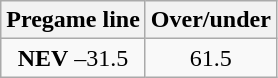<table class="wikitable">
<tr align="center">
<th style=>Pregame line</th>
<th style=>Over/under</th>
</tr>
<tr align="center">
<td><strong>NEV</strong> –31.5</td>
<td>61.5</td>
</tr>
</table>
